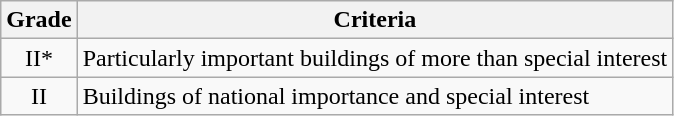<table class="wikitable">
<tr>
<th>Grade</th>
<th>Criteria</th>
</tr>
<tr>
<td align="center" >II*</td>
<td>Particularly important buildings of more than special interest</td>
</tr>
<tr>
<td align="center" >II</td>
<td>Buildings of national importance and special interest</td>
</tr>
</table>
